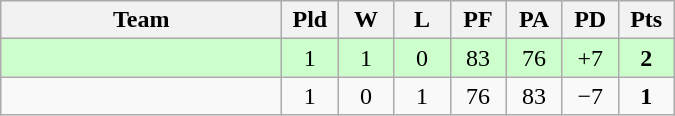<table class=wikitable style="text-align:center">
<tr>
<th width=180>Team</th>
<th width=30>Pld</th>
<th width=30>W</th>
<th width=30>L</th>
<th width=30>PF</th>
<th width=30>PA</th>
<th width=30>PD</th>
<th width=30>Pts</th>
</tr>
<tr align=center bgcolor="#ccffcc">
<td align=left></td>
<td>1</td>
<td>1</td>
<td>0</td>
<td>83</td>
<td>76</td>
<td>+7</td>
<td><strong>2</strong></td>
</tr>
<tr align=center>
<td align=left></td>
<td>1</td>
<td>0</td>
<td>1</td>
<td>76</td>
<td>83</td>
<td>−7</td>
<td><strong>1</strong></td>
</tr>
</table>
